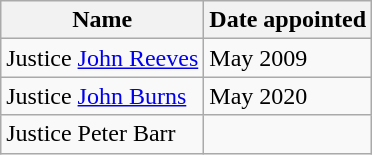<table class="wikitable">
<tr>
<th>Name</th>
<th>Date appointed</th>
</tr>
<tr>
<td>Justice <a href='#'>John Reeves</a></td>
<td>May 2009</td>
</tr>
<tr>
<td>Justice <a href='#'>John Burns</a></td>
<td>May 2020</td>
</tr>
<tr>
<td>Justice Peter Barr</td>
<td></td>
</tr>
</table>
